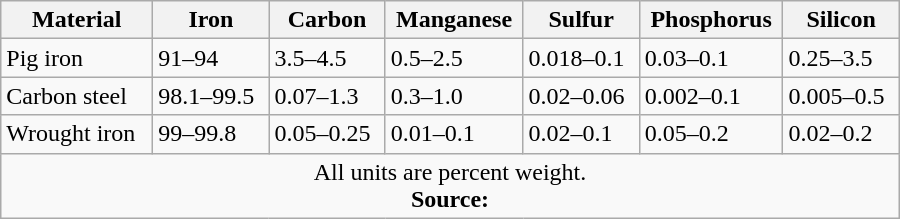<table class="wikitable" width=600px>
<tr>
<th>Material</th>
<th>Iron</th>
<th>Carbon</th>
<th>Manganese</th>
<th>Sulfur</th>
<th>Phosphorus</th>
<th>Silicon</th>
</tr>
<tr>
<td>Pig iron</td>
<td>91–94</td>
<td>3.5–4.5</td>
<td>0.5–2.5</td>
<td>0.018–0.1</td>
<td>0.03–0.1</td>
<td>0.25–3.5</td>
</tr>
<tr>
<td>Carbon steel</td>
<td>98.1–99.5</td>
<td>0.07–1.3</td>
<td>0.3–1.0</td>
<td>0.02–0.06</td>
<td>0.002–0.1</td>
<td>0.005–0.5</td>
</tr>
<tr>
<td>Wrought iron</td>
<td>99–99.8</td>
<td>0.05–0.25</td>
<td>0.01–0.1</td>
<td>0.02–0.1</td>
<td>0.05–0.2</td>
<td>0.02–0.2</td>
</tr>
<tr>
<td colspan="7" style="text-align:center;">All units are percent weight. <br><strong>Source:</strong></td>
</tr>
</table>
